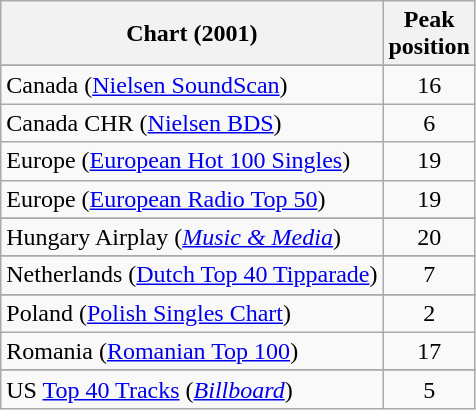<table class="wikitable sortable">
<tr>
<th>Chart (2001)</th>
<th>Peak<br>position</th>
</tr>
<tr>
</tr>
<tr>
</tr>
<tr>
</tr>
<tr>
</tr>
<tr>
<td>Canada (<a href='#'>Nielsen SoundScan</a>)</td>
<td align="center">16</td>
</tr>
<tr>
<td>Canada CHR (<a href='#'>Nielsen BDS</a>)</td>
<td align="center">6</td>
</tr>
<tr>
<td>Europe (<a href='#'>European Hot 100 Singles</a>)</td>
<td align="center">19</td>
</tr>
<tr>
<td>Europe (<a href='#'>European Radio Top 50</a>)</td>
<td align="center">19</td>
</tr>
<tr>
</tr>
<tr>
<td>Hungary Airplay (<em><a href='#'>Music & Media</a></em>)</td>
<td style="text-align:center;">20</td>
</tr>
<tr>
</tr>
<tr>
</tr>
<tr>
<td>Netherlands (<a href='#'>Dutch Top 40 Tipparade</a>)</td>
<td align="center">7</td>
</tr>
<tr>
</tr>
<tr>
</tr>
<tr>
</tr>
<tr>
<td align="left">Poland (<a href='#'>Polish Singles Chart</a>)</td>
<td style="text-align:center;">2</td>
</tr>
<tr>
<td>Romania (<a href='#'>Romanian Top 100</a>)</td>
<td align="center">17</td>
</tr>
<tr>
</tr>
<tr>
</tr>
<tr>
</tr>
<tr>
</tr>
<tr>
</tr>
<tr>
</tr>
<tr>
</tr>
<tr>
<td>US <a href='#'>Top 40 Tracks</a> (<em><a href='#'>Billboard</a></em>)</td>
<td align="center">5</td>
</tr>
</table>
